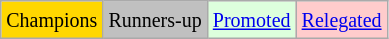<table class="wikitable">
<tr>
<td bgcolor=gold><small>Champions</small></td>
<td bgcolor=silver><small>Runners-up</small></td>
<td bgcolor="#DDFFDD"><small><a href='#'>Promoted</a></small></td>
<td bgcolor="#FFCCCC"><small><a href='#'>Relegated</a></small></td>
</tr>
</table>
